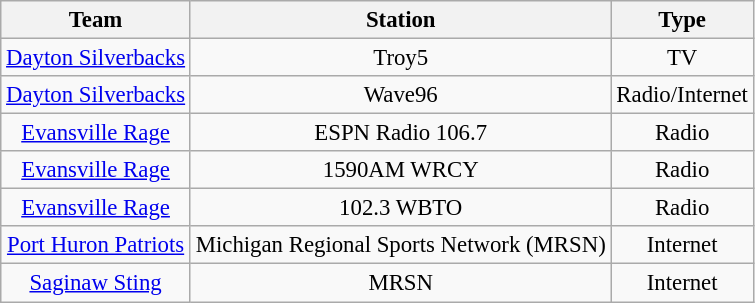<table class="wikitable" style="font-size: 95%; text-align: center;">
<tr>
<th>Team</th>
<th>Station</th>
<th>Type</th>
</tr>
<tr>
<td><a href='#'>Dayton Silverbacks</a></td>
<td>Troy5</td>
<td>TV</td>
</tr>
<tr>
<td><a href='#'>Dayton Silverbacks</a></td>
<td>Wave96</td>
<td>Radio/Internet</td>
</tr>
<tr>
<td><a href='#'>Evansville Rage</a></td>
<td>ESPN Radio 106.7</td>
<td>Radio</td>
</tr>
<tr>
<td><a href='#'>Evansville Rage</a></td>
<td>1590AM WRCY</td>
<td>Radio</td>
</tr>
<tr>
<td><a href='#'>Evansville Rage</a></td>
<td>102.3 WBTO</td>
<td>Radio</td>
</tr>
<tr>
<td><a href='#'>Port Huron Patriots</a></td>
<td>Michigan Regional Sports Network (MRSN)</td>
<td>Internet</td>
</tr>
<tr>
<td><a href='#'>Saginaw Sting</a></td>
<td>MRSN</td>
<td>Internet</td>
</tr>
</table>
